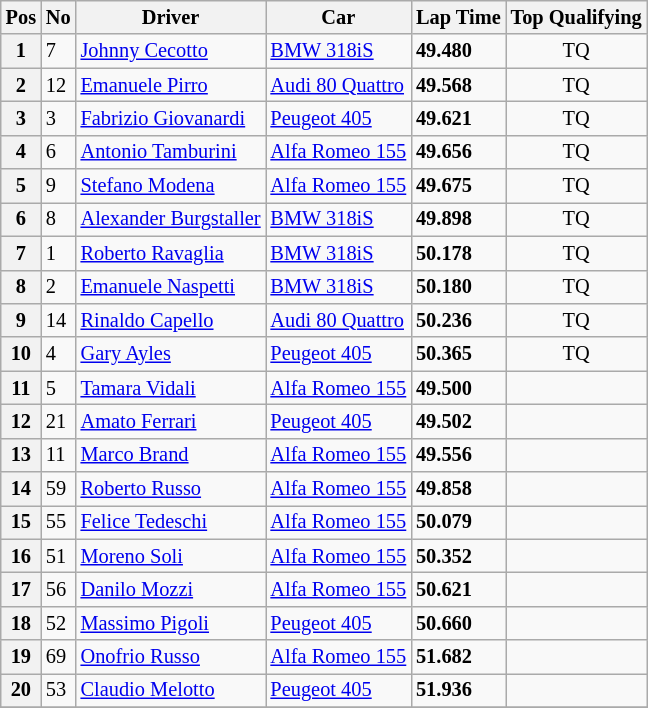<table class="wikitable" style="font-size: 85%;">
<tr>
<th>Pos</th>
<th>No</th>
<th>Driver</th>
<th>Car</th>
<th>Lap Time</th>
<th>Top Qualifying</th>
</tr>
<tr>
<th>1</th>
<td>7</td>
<td> <a href='#'>Johnny Cecotto</a></td>
<td><a href='#'>BMW 318iS</a></td>
<td><strong>49.480</strong></td>
<td align=center>TQ</td>
</tr>
<tr>
<th>2</th>
<td>12</td>
<td> <a href='#'>Emanuele Pirro</a></td>
<td><a href='#'>Audi 80 Quattro</a></td>
<td><strong>49.568</strong></td>
<td align=center>TQ</td>
</tr>
<tr>
<th>3</th>
<td>3</td>
<td> <a href='#'>Fabrizio Giovanardi</a></td>
<td><a href='#'>Peugeot 405</a></td>
<td><strong>49.621</strong></td>
<td align=center>TQ</td>
</tr>
<tr>
<th>4</th>
<td>6</td>
<td> <a href='#'>Antonio Tamburini</a></td>
<td><a href='#'>Alfa Romeo 155</a></td>
<td><strong>49.656</strong></td>
<td align=center>TQ</td>
</tr>
<tr>
<th>5</th>
<td>9</td>
<td> <a href='#'>Stefano Modena</a></td>
<td><a href='#'>Alfa Romeo 155</a></td>
<td><strong>49.675</strong></td>
<td align=center>TQ</td>
</tr>
<tr>
<th>6</th>
<td>8</td>
<td> <a href='#'> Alexander Burgstaller</a></td>
<td><a href='#'>BMW 318iS</a></td>
<td><strong>49.898</strong></td>
<td align=center>TQ</td>
</tr>
<tr>
<th>7</th>
<td>1</td>
<td> <a href='#'>Roberto Ravaglia</a></td>
<td><a href='#'>BMW 318iS</a></td>
<td><strong>50.178</strong></td>
<td align=center>TQ</td>
</tr>
<tr>
<th>8</th>
<td>2</td>
<td> <a href='#'>Emanuele Naspetti</a></td>
<td><a href='#'>BMW 318iS</a></td>
<td><strong>50.180</strong></td>
<td align=center>TQ</td>
</tr>
<tr>
<th>9</th>
<td>14</td>
<td> <a href='#'>Rinaldo Capello</a></td>
<td><a href='#'>Audi 80 Quattro</a></td>
<td><strong>50.236</strong></td>
<td align=center>TQ</td>
</tr>
<tr>
<th>10</th>
<td>4</td>
<td> <a href='#'>Gary Ayles</a></td>
<td><a href='#'>Peugeot 405</a></td>
<td><strong>50.365</strong></td>
<td align=center>TQ</td>
</tr>
<tr>
<th>11</th>
<td>5</td>
<td> <a href='#'>Tamara Vidali</a></td>
<td><a href='#'>Alfa Romeo 155</a></td>
<td><strong>49.500</strong></td>
<td></td>
</tr>
<tr>
<th>12</th>
<td>21</td>
<td> <a href='#'>Amato Ferrari</a></td>
<td><a href='#'>Peugeot 405</a></td>
<td><strong>49.502</strong></td>
<td></td>
</tr>
<tr>
<th>13</th>
<td>11</td>
<td> <a href='#'>Marco Brand</a></td>
<td><a href='#'>Alfa Romeo 155</a></td>
<td><strong>49.556</strong></td>
<td></td>
</tr>
<tr>
<th>14</th>
<td>59</td>
<td> <a href='#'>Roberto Russo</a></td>
<td><a href='#'>Alfa Romeo 155</a></td>
<td><strong>49.858</strong></td>
<td></td>
</tr>
<tr>
<th>15</th>
<td>55</td>
<td> <a href='#'>Felice Tedeschi</a></td>
<td><a href='#'>Alfa Romeo 155</a></td>
<td><strong>50.079</strong></td>
<td></td>
</tr>
<tr>
<th>16</th>
<td>51</td>
<td> <a href='#'>Moreno Soli</a></td>
<td><a href='#'>Alfa Romeo 155</a></td>
<td><strong>50.352</strong></td>
<td></td>
</tr>
<tr>
<th>17</th>
<td>56</td>
<td> <a href='#'>Danilo Mozzi</a></td>
<td><a href='#'>Alfa Romeo 155</a></td>
<td><strong>50.621</strong></td>
<td></td>
</tr>
<tr>
<th>18</th>
<td>52</td>
<td> <a href='#'>Massimo Pigoli</a></td>
<td><a href='#'>Peugeot 405</a></td>
<td><strong>50.660</strong></td>
<td></td>
</tr>
<tr>
<th>19</th>
<td>69</td>
<td> <a href='#'>Onofrio Russo</a></td>
<td><a href='#'>Alfa Romeo 155</a></td>
<td><strong>51.682</strong></td>
<td></td>
</tr>
<tr>
<th>20</th>
<td>53</td>
<td> <a href='#'>Claudio Melotto</a></td>
<td><a href='#'>Peugeot 405</a></td>
<td><strong>51.936</strong></td>
<td></td>
</tr>
<tr>
</tr>
</table>
